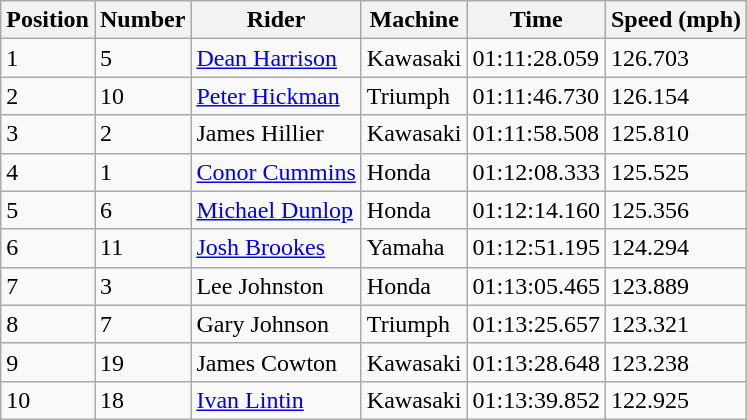<table class="wikitable">
<tr>
<th>Position</th>
<th>Number</th>
<th>Rider</th>
<th>Machine</th>
<th>Time</th>
<th>Speed (mph)</th>
</tr>
<tr>
<td>1</td>
<td>5</td>
<td> <a href='#'>Dean Harrison</a></td>
<td>Kawasaki</td>
<td>01:11:28.059</td>
<td>126.703</td>
</tr>
<tr>
<td>2</td>
<td>10</td>
<td> <a href='#'>Peter Hickman</a></td>
<td>Triumph</td>
<td>01:11:46.730</td>
<td>126.154</td>
</tr>
<tr>
<td>3</td>
<td>2</td>
<td> James Hillier</td>
<td>Kawasaki</td>
<td>01:11:58.508</td>
<td>125.810</td>
</tr>
<tr>
<td>4</td>
<td>1</td>
<td> <a href='#'>Conor Cummins</a></td>
<td>Honda</td>
<td>01:12:08.333</td>
<td>125.525</td>
</tr>
<tr>
<td>5</td>
<td>6</td>
<td> <a href='#'>Michael Dunlop</a></td>
<td>Honda</td>
<td>01:12:14.160</td>
<td>125.356</td>
</tr>
<tr>
<td>6</td>
<td>11</td>
<td> <a href='#'>Josh Brookes</a></td>
<td>Yamaha</td>
<td>01:12:51.195</td>
<td>124.294</td>
</tr>
<tr>
<td>7</td>
<td>3</td>
<td> Lee Johnston</td>
<td>Honda</td>
<td>01:13:05.465</td>
<td>123.889</td>
</tr>
<tr>
<td>8</td>
<td>7</td>
<td> Gary Johnson</td>
<td>Triumph</td>
<td>01:13:25.657</td>
<td>123.321</td>
</tr>
<tr>
<td>9</td>
<td>19</td>
<td> James Cowton</td>
<td>Kawasaki</td>
<td>01:13:28.648</td>
<td>123.238</td>
</tr>
<tr>
<td>10</td>
<td>18</td>
<td> <a href='#'>Ivan Lintin</a></td>
<td>Kawasaki</td>
<td>01:13:39.852</td>
<td>122.925</td>
</tr>
</table>
